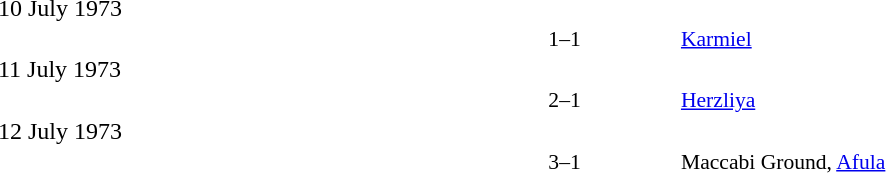<table style="width:100%;" cellspacing="1">
<tr>
<th width=25%></th>
<th width=10%></th>
<th></th>
</tr>
<tr>
<td>10 July 1973</td>
</tr>
<tr style=font-size:90%>
<td align=right></td>
<td align=center>1–1</td>
<td></td>
<td><a href='#'>Karmiel</a></td>
</tr>
<tr>
<td>11 July 1973</td>
</tr>
<tr style=font-size:90%>
<td align=right></td>
<td align=center>2–1</td>
<td></td>
<td><a href='#'>Herzliya</a></td>
</tr>
<tr>
<td>12 July 1973</td>
</tr>
<tr style=font-size:90%>
<td align=right></td>
<td align=center>3–1</td>
<td></td>
<td>Maccabi Ground, <a href='#'>Afula</a></td>
</tr>
</table>
